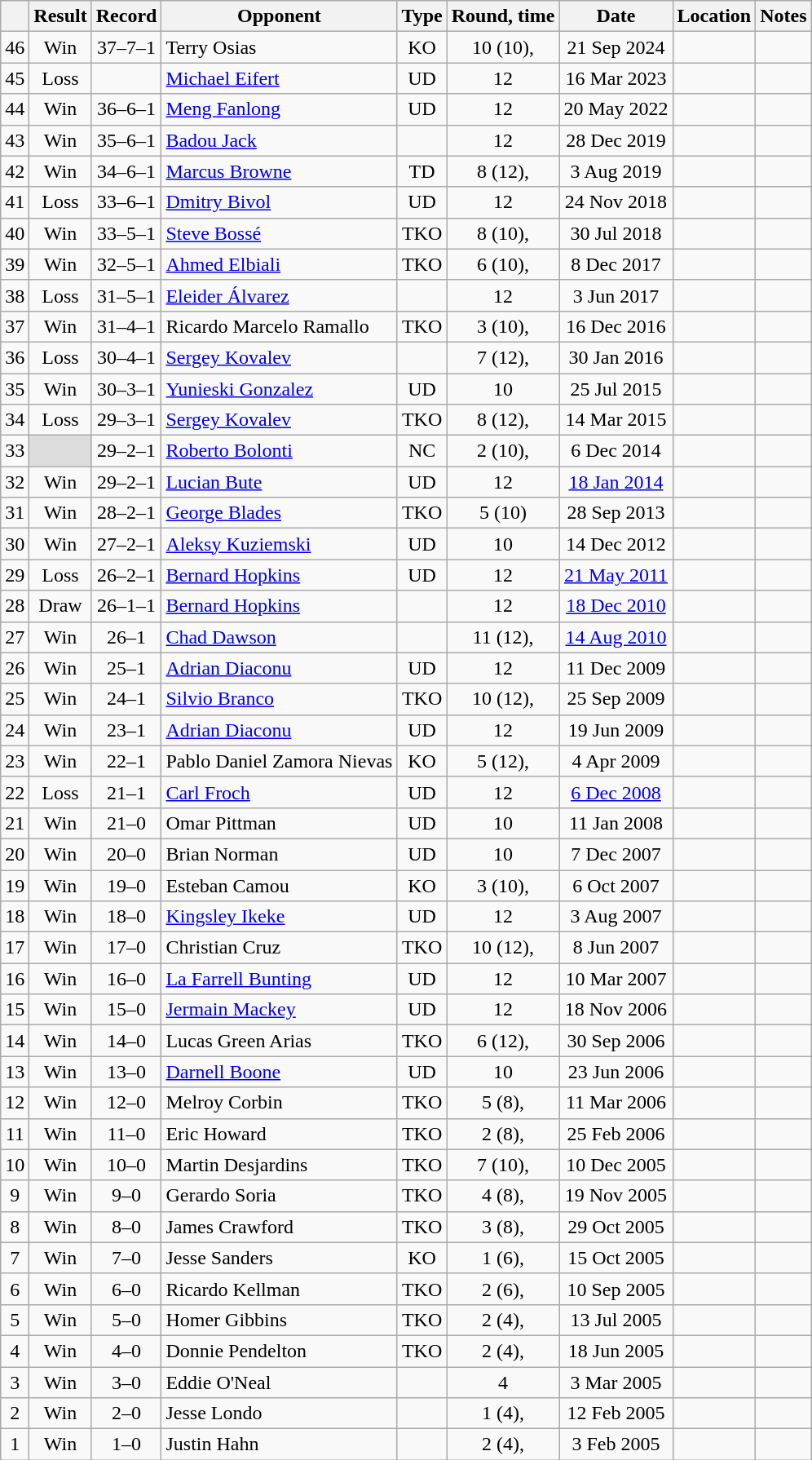<table class="wikitable" style="text-align:center">
<tr>
<th></th>
<th>Result</th>
<th>Record</th>
<th>Opponent</th>
<th>Type</th>
<th>Round, time</th>
<th>Date</th>
<th>Location</th>
<th>Notes</th>
</tr>
<tr>
<td>46</td>
<td>Win</td>
<td>37–7–1 </td>
<td align=left>Terry Osias</td>
<td>KO</td>
<td>10 (10), </td>
<td>21 Sep 2024</td>
<td align=left></td>
<td align=left></td>
</tr>
<tr>
<td>45</td>
<td>Loss</td>
<td></td>
<td align=left><a href='#'>Michael Eifert</a></td>
<td>UD</td>
<td>12</td>
<td>16 Mar 2023</td>
<td align=left></td>
<td align=left></td>
</tr>
<tr>
<td>44</td>
<td>Win</td>
<td>36–6–1 </td>
<td align=left><a href='#'>Meng Fanlong</a></td>
<td>UD</td>
<td>12</td>
<td>20 May 2022</td>
<td align=left></td>
<td align=left></td>
</tr>
<tr>
<td>43</td>
<td>Win</td>
<td>35–6–1 </td>
<td align=left><a href='#'>Badou Jack</a></td>
<td></td>
<td>12</td>
<td>28 Dec 2019</td>
<td align=left></td>
<td align=left></td>
</tr>
<tr>
<td>42</td>
<td>Win</td>
<td>34–6–1 </td>
<td align=left><a href='#'>Marcus Browne</a></td>
<td>TD</td>
<td>8 (12), </td>
<td>3 Aug 2019</td>
<td align=left></td>
<td align=left></td>
</tr>
<tr>
<td>41</td>
<td>Loss</td>
<td>33–6–1 </td>
<td align=left><a href='#'>Dmitry Bivol</a></td>
<td>UD</td>
<td>12</td>
<td>24 Nov 2018</td>
<td align=left></td>
<td align=left></td>
</tr>
<tr>
<td>40</td>
<td>Win</td>
<td>33–5–1 </td>
<td align=left><a href='#'>Steve Bossé</a></td>
<td>TKO</td>
<td>8 (10), </td>
<td>30 Jul 2018</td>
<td align=left></td>
<td align=left></td>
</tr>
<tr>
<td>39</td>
<td>Win</td>
<td>32–5–1 </td>
<td align=left><a href='#'>Ahmed Elbiali</a></td>
<td>TKO</td>
<td>6 (10), </td>
<td>8 Dec 2017</td>
<td align=left></td>
<td align=left></td>
</tr>
<tr>
<td>38</td>
<td>Loss</td>
<td>31–5–1 </td>
<td align=left><a href='#'>Eleider Álvarez</a></td>
<td></td>
<td>12</td>
<td>3 Jun 2017</td>
<td align=left></td>
<td align=left></td>
</tr>
<tr>
<td>37</td>
<td>Win</td>
<td>31–4–1 </td>
<td align=left>Ricardo Marcelo Ramallo</td>
<td>TKO</td>
<td>3 (10), </td>
<td>16 Dec 2016</td>
<td align=left></td>
<td align=left></td>
</tr>
<tr>
<td>36</td>
<td>Loss</td>
<td>30–4–1 </td>
<td align=left><a href='#'>Sergey Kovalev</a></td>
<td></td>
<td>7 (12), </td>
<td>30 Jan 2016</td>
<td align=left></td>
<td align=left></td>
</tr>
<tr>
<td>35</td>
<td>Win</td>
<td>30–3–1 </td>
<td align=left><a href='#'>Yunieski Gonzalez</a></td>
<td>UD</td>
<td>10</td>
<td>25 Jul 2015</td>
<td align=left></td>
<td align=left></td>
</tr>
<tr>
<td>34</td>
<td>Loss</td>
<td>29–3–1 </td>
<td align=left><a href='#'>Sergey Kovalev</a></td>
<td>TKO</td>
<td>8 (12), </td>
<td>14 Mar 2015</td>
<td align=left></td>
<td align=left></td>
</tr>
<tr>
<td>33</td>
<td style="background:#DDD"></td>
<td>29–2–1 </td>
<td align=left><a href='#'>Roberto Bolonti</a></td>
<td>NC</td>
<td>2 (10), </td>
<td>6 Dec 2014</td>
<td align=left></td>
<td align=left></td>
</tr>
<tr>
<td>32</td>
<td>Win</td>
<td>29–2–1</td>
<td align=left><a href='#'>Lucian Bute</a></td>
<td>UD</td>
<td>12</td>
<td><a href='#'>18 Jan 2014</a></td>
<td align=left></td>
<td align=left></td>
</tr>
<tr>
<td>31</td>
<td>Win</td>
<td>28–2–1</td>
<td align=left><a href='#'>George Blades</a></td>
<td>TKO</td>
<td>5 (10)</td>
<td>28 Sep 2013</td>
<td align=left></td>
<td align=left></td>
</tr>
<tr>
<td>30</td>
<td>Win</td>
<td>27–2–1</td>
<td align=left><a href='#'>Aleksy Kuziemski</a></td>
<td>UD</td>
<td>10</td>
<td>14 Dec 2012</td>
<td align=left></td>
<td align=left></td>
</tr>
<tr>
<td>29</td>
<td>Loss</td>
<td>26–2–1</td>
<td align=left><a href='#'>Bernard Hopkins</a></td>
<td>UD</td>
<td>12</td>
<td><a href='#'>21 May 2011</a></td>
<td align=left></td>
<td align=left></td>
</tr>
<tr>
<td>28</td>
<td>Draw</td>
<td>26–1–1</td>
<td align=left><a href='#'>Bernard Hopkins</a></td>
<td></td>
<td>12</td>
<td><a href='#'>18 Dec 2010</a></td>
<td align=left></td>
<td align=left></td>
</tr>
<tr>
<td>27</td>
<td>Win</td>
<td>26–1</td>
<td align=left><a href='#'>Chad Dawson</a></td>
<td></td>
<td>11 (12), </td>
<td><a href='#'>14 Aug 2010</a></td>
<td align=left></td>
<td align=left></td>
</tr>
<tr>
<td>26</td>
<td>Win</td>
<td>25–1</td>
<td align=left><a href='#'>Adrian Diaconu</a></td>
<td>UD</td>
<td>12</td>
<td>11 Dec 2009</td>
<td align=left></td>
<td align=left></td>
</tr>
<tr>
<td>25</td>
<td>Win</td>
<td>24–1</td>
<td align=left><a href='#'>Silvio Branco</a></td>
<td>TKO</td>
<td>10 (12), </td>
<td>25 Sep 2009</td>
<td align=left></td>
<td align=left></td>
</tr>
<tr>
<td>24</td>
<td>Win</td>
<td>23–1</td>
<td align=left><a href='#'>Adrian Diaconu</a></td>
<td>UD</td>
<td>12</td>
<td>19 Jun 2009</td>
<td align=left></td>
<td align=left></td>
</tr>
<tr>
<td>23</td>
<td>Win</td>
<td>22–1</td>
<td align=left>Pablo Daniel Zamora Nievas</td>
<td>KO</td>
<td>5 (12), </td>
<td>4 Apr 2009</td>
<td align=left></td>
<td align=left></td>
</tr>
<tr>
<td>22</td>
<td>Loss</td>
<td>21–1</td>
<td align=left><a href='#'>Carl Froch</a></td>
<td>UD</td>
<td>12</td>
<td><a href='#'>6 Dec 2008</a></td>
<td align=left></td>
<td align=left></td>
</tr>
<tr>
<td>21</td>
<td>Win</td>
<td>21–0</td>
<td align=left>Omar Pittman</td>
<td>UD</td>
<td>10</td>
<td>11 Jan 2008</td>
<td align=left></td>
<td align=left></td>
</tr>
<tr>
<td>20</td>
<td>Win</td>
<td>20–0</td>
<td align=left>Brian Norman</td>
<td>UD</td>
<td>10</td>
<td>7 Dec 2007</td>
<td align=left></td>
<td align=left></td>
</tr>
<tr>
<td>19</td>
<td>Win</td>
<td>19–0</td>
<td align=left>Esteban Camou</td>
<td>KO</td>
<td>3 (10), </td>
<td>6 Oct 2007</td>
<td align=left></td>
<td align=left></td>
</tr>
<tr>
<td>18</td>
<td>Win</td>
<td>18–0</td>
<td align=left><a href='#'>Kingsley Ikeke</a></td>
<td>UD</td>
<td>12</td>
<td>3 Aug 2007</td>
<td align=left></td>
<td align=left></td>
</tr>
<tr>
<td>17</td>
<td>Win</td>
<td>17–0</td>
<td align=left>Christian Cruz</td>
<td>TKO</td>
<td>10 (12), </td>
<td>8 Jun 2007</td>
<td align=left></td>
<td align=left></td>
</tr>
<tr>
<td>16</td>
<td>Win</td>
<td>16–0</td>
<td align=left><a href='#'>La Farrell Bunting</a></td>
<td>UD</td>
<td>12</td>
<td>10 Mar 2007</td>
<td align=left></td>
<td align=left></td>
</tr>
<tr>
<td>15</td>
<td>Win</td>
<td>15–0</td>
<td align=left><a href='#'>Jermain Mackey</a></td>
<td>UD</td>
<td>12</td>
<td>18 Nov 2006</td>
<td align=left></td>
<td align=left></td>
</tr>
<tr>
<td>14</td>
<td>Win</td>
<td>14–0</td>
<td align=left>Lucas Green Arias</td>
<td>TKO</td>
<td>6 (12), </td>
<td>30 Sep 2006</td>
<td align=left></td>
<td align=left></td>
</tr>
<tr>
<td>13</td>
<td>Win</td>
<td>13–0</td>
<td align=left><a href='#'>Darnell Boone</a></td>
<td>UD</td>
<td>10</td>
<td>23 Jun 2006</td>
<td align=left></td>
<td align=left></td>
</tr>
<tr>
<td>12</td>
<td>Win</td>
<td>12–0</td>
<td align=left>Melroy Corbin</td>
<td>TKO</td>
<td>5 (8), </td>
<td>11 Mar 2006</td>
<td align=left></td>
<td align=left></td>
</tr>
<tr>
<td>11</td>
<td>Win</td>
<td>11–0</td>
<td align=left>Eric Howard</td>
<td>TKO</td>
<td>2 (8), </td>
<td>25 Feb 2006</td>
<td align=left></td>
<td align=left></td>
</tr>
<tr>
<td>10</td>
<td>Win</td>
<td>10–0</td>
<td align=left>Martin Desjardins</td>
<td>TKO</td>
<td>7 (10), </td>
<td>10 Dec 2005</td>
<td align=left></td>
<td align=left></td>
</tr>
<tr>
<td>9</td>
<td>Win</td>
<td>9–0</td>
<td align=left>Gerardo Soria</td>
<td>TKO</td>
<td>4 (8), </td>
<td>19 Nov 2005</td>
<td align=left></td>
<td align=left></td>
</tr>
<tr>
<td>8</td>
<td>Win</td>
<td>8–0</td>
<td align=left>James Crawford</td>
<td>TKO</td>
<td>3 (8), </td>
<td>29 Oct 2005</td>
<td align=left></td>
<td align=left></td>
</tr>
<tr>
<td>7</td>
<td>Win</td>
<td>7–0</td>
<td align=left>Jesse Sanders</td>
<td>KO</td>
<td>1 (6), </td>
<td>15 Oct 2005</td>
<td align=left></td>
<td align=left></td>
</tr>
<tr>
<td>6</td>
<td>Win</td>
<td>6–0</td>
<td align=left>Ricardo Kellman</td>
<td>TKO</td>
<td>2 (6), </td>
<td>10 Sep 2005</td>
<td align=left></td>
<td align=left></td>
</tr>
<tr>
<td>5</td>
<td>Win</td>
<td>5–0</td>
<td align=left>Homer Gibbins</td>
<td>TKO</td>
<td>2 (4), </td>
<td>13 Jul 2005</td>
<td align=left></td>
<td align=left></td>
</tr>
<tr>
<td>4</td>
<td>Win</td>
<td>4–0</td>
<td align=left>Donnie Pendelton</td>
<td>TKO</td>
<td>2 (4), </td>
<td>18 Jun 2005</td>
<td align=left></td>
<td align=left></td>
</tr>
<tr>
<td>3</td>
<td>Win</td>
<td>3–0</td>
<td align=left>Eddie O'Neal</td>
<td></td>
<td>4</td>
<td>3 Mar 2005</td>
<td align=left></td>
<td align=left></td>
</tr>
<tr>
<td>2</td>
<td>Win</td>
<td>2–0</td>
<td align=left>Jesse Londo</td>
<td></td>
<td>1 (4), </td>
<td>12 Feb 2005</td>
<td align=left></td>
<td align=left></td>
</tr>
<tr>
<td>1</td>
<td>Win</td>
<td>1–0</td>
<td align=left>Justin Hahn</td>
<td></td>
<td>2 (4), </td>
<td>3 Feb 2005</td>
<td align=left></td>
<td align=left></td>
</tr>
</table>
